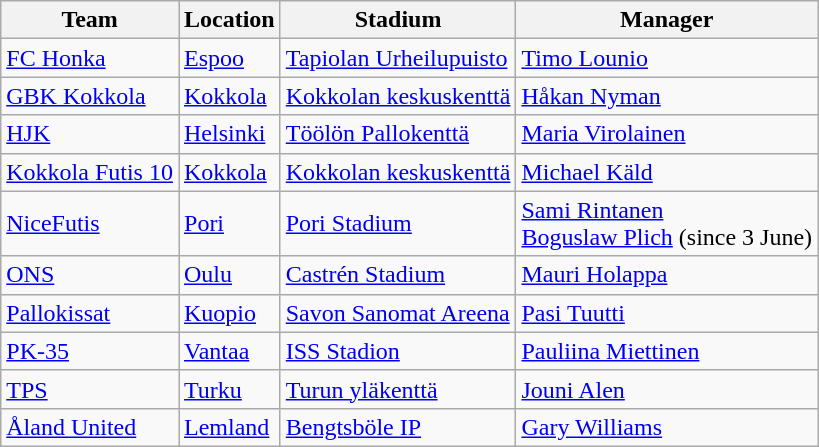<table class="wikitable">
<tr>
<th>Team</th>
<th>Location</th>
<th>Stadium</th>
<th>Manager</th>
</tr>
<tr>
<td><a href='#'>FC Honka</a></td>
<td><a href='#'>Espoo</a></td>
<td><a href='#'>Tapiolan Urheilupuisto</a></td>
<td> <a href='#'>Timo Lounio</a></td>
</tr>
<tr>
<td><a href='#'>GBK Kokkola</a></td>
<td><a href='#'>Kokkola</a></td>
<td><a href='#'>Kokkolan keskuskenttä</a></td>
<td> <a href='#'>Håkan Nyman</a></td>
</tr>
<tr>
<td><a href='#'>HJK</a></td>
<td><a href='#'>Helsinki</a></td>
<td><a href='#'>Töölön Pallokenttä</a></td>
<td> <a href='#'>Maria Virolainen</a></td>
</tr>
<tr>
<td><a href='#'>Kokkola Futis 10</a></td>
<td><a href='#'>Kokkola</a></td>
<td><a href='#'>Kokkolan keskuskenttä</a></td>
<td> <a href='#'>Michael Käld</a></td>
</tr>
<tr>
<td><a href='#'>NiceFutis</a></td>
<td><a href='#'>Pori</a></td>
<td><a href='#'>Pori Stadium</a></td>
<td> <a href='#'>Sami Rintanen</a> <br>  <a href='#'>Boguslaw Plich</a> (since 3 June)</td>
</tr>
<tr>
<td><a href='#'>ONS</a></td>
<td><a href='#'>Oulu</a></td>
<td><a href='#'>Castrén Stadium</a></td>
<td> <a href='#'>Mauri Holappa</a></td>
</tr>
<tr>
<td><a href='#'>Pallokissat</a></td>
<td><a href='#'>Kuopio</a></td>
<td><a href='#'>Savon Sanomat Areena</a></td>
<td> <a href='#'>Pasi Tuutti</a></td>
</tr>
<tr>
<td><a href='#'>PK-35</a></td>
<td><a href='#'>Vantaa</a></td>
<td><a href='#'>ISS Stadion</a></td>
<td> <a href='#'>Pauliina Miettinen</a></td>
</tr>
<tr>
<td><a href='#'>TPS</a></td>
<td><a href='#'>Turku</a></td>
<td><a href='#'>Turun yläkenttä</a></td>
<td> <a href='#'>Jouni Alen</a></td>
</tr>
<tr>
<td><a href='#'>Åland United</a></td>
<td><a href='#'>Lemland</a></td>
<td><a href='#'>Bengtsböle IP</a></td>
<td> <a href='#'>Gary Williams</a></td>
</tr>
</table>
